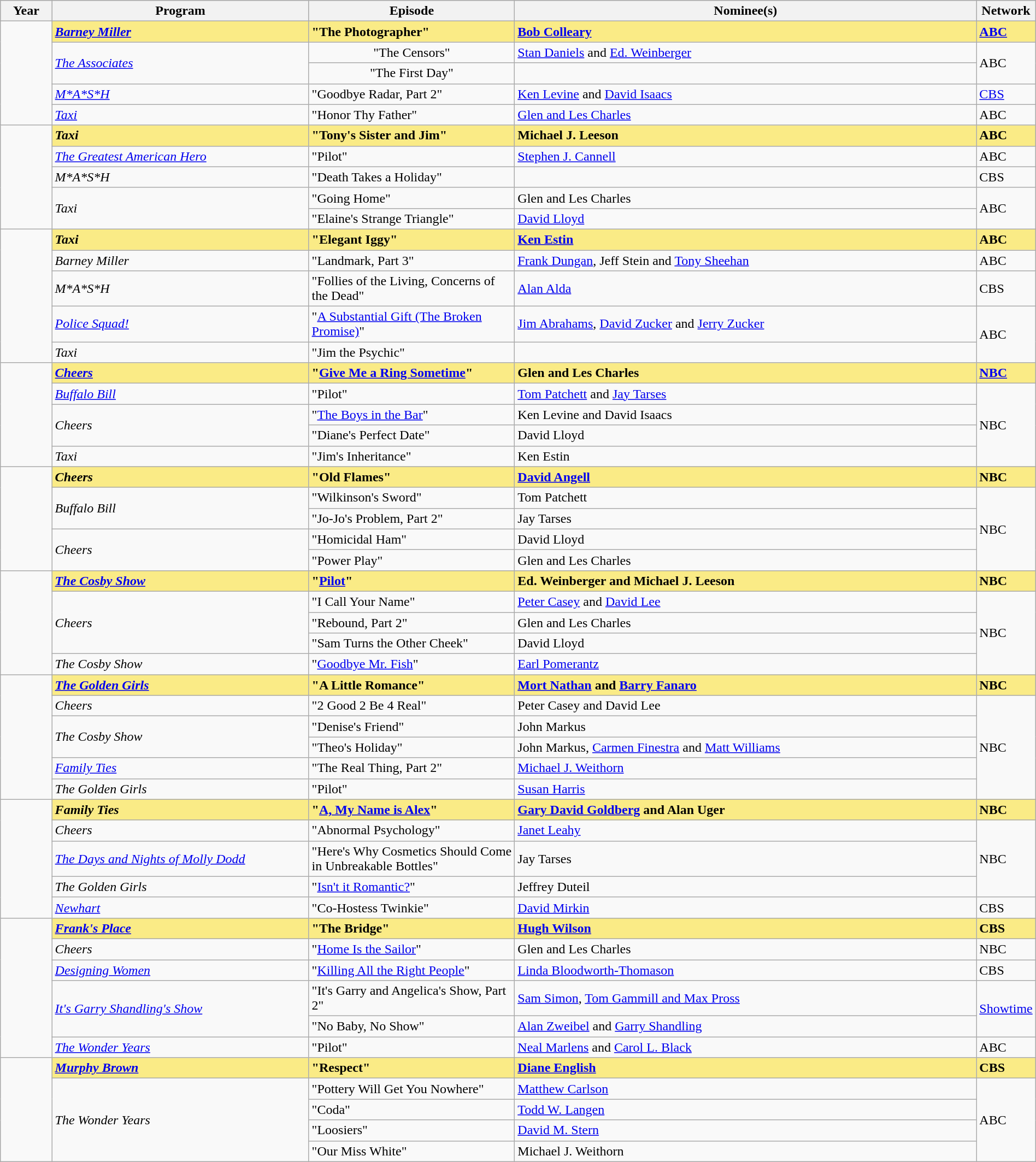<table class="wikitable" style="width:100%">
<tr bgcolor="#bebebe">
<th width="5%">Year</th>
<th width="25%">Program</th>
<th width="20%">Episode</th>
<th width="45%">Nominee(s)</th>
<th width="5%">Network</th>
</tr>
<tr>
<td rowspan=5></td>
<td style="background:#FAEB86;"><strong><em><a href='#'>Barney Miller</a></em></strong></td>
<td style="background:#FAEB86;"><strong>"The Photographer"</strong></td>
<td style="background:#FAEB86;"><strong><a href='#'>Bob Colleary</a></strong></td>
<td style="background:#FAEB86;"><strong><a href='#'>ABC</a></strong></td>
</tr>
<tr>
<td rowspan=2><em><a href='#'>The Associates</a></em></td>
<td align=center>"The Censors"</td>
<td><a href='#'>Stan Daniels</a> and <a href='#'>Ed. Weinberger</a></td>
<td rowspan=2>ABC</td>
</tr>
<tr>
<td align=center>"The First Day"</td>
<td></td>
</tr>
<tr>
<td><em><a href='#'>M*A*S*H</a></em></td>
<td>"Goodbye Radar, Part 2"</td>
<td><a href='#'>Ken Levine</a> and <a href='#'>David Isaacs</a></td>
<td><a href='#'>CBS</a></td>
</tr>
<tr>
<td><em><a href='#'>Taxi</a></em></td>
<td>"Honor Thy Father"</td>
<td><a href='#'>Glen and Les Charles</a></td>
<td>ABC</td>
</tr>
<tr>
<td rowspan=5></td>
<td style="background:#FAEB86;"><strong><em>Taxi</em></strong></td>
<td style="background:#FAEB86;"><strong>"Tony's Sister and Jim"</strong></td>
<td style="background:#FAEB86;"><strong>Michael J. Leeson</strong></td>
<td style="background:#FAEB86;"><strong>ABC</strong></td>
</tr>
<tr>
<td><em><a href='#'>The Greatest American Hero</a></em></td>
<td>"Pilot"</td>
<td><a href='#'>Stephen J. Cannell</a></td>
<td>ABC</td>
</tr>
<tr>
<td><em>M*A*S*H</em></td>
<td>"Death Takes a Holiday"</td>
<td></td>
<td>CBS</td>
</tr>
<tr>
<td rowspan=2><em>Taxi</em></td>
<td>"Going Home"</td>
<td>Glen and Les Charles</td>
<td rowspan=2>ABC</td>
</tr>
<tr>
<td>"Elaine's Strange Triangle"</td>
<td><a href='#'>David Lloyd</a></td>
</tr>
<tr>
<td rowspan=5></td>
<td style="background:#FAEB86;"><strong><em>Taxi</em></strong></td>
<td style="background:#FAEB86;"><strong>"Elegant Iggy"</strong></td>
<td style="background:#FAEB86;"><strong><a href='#'>Ken Estin</a></strong></td>
<td style="background:#FAEB86;"><strong>ABC</strong></td>
</tr>
<tr>
<td><em>Barney Miller</em></td>
<td>"Landmark, Part 3"</td>
<td><a href='#'>Frank Dungan</a>, Jeff Stein and <a href='#'>Tony Sheehan</a></td>
<td>ABC</td>
</tr>
<tr>
<td><em>M*A*S*H</em></td>
<td>"Follies of the Living, Concerns of the Dead"</td>
<td><a href='#'>Alan Alda</a></td>
<td>CBS</td>
</tr>
<tr>
<td><em><a href='#'>Police Squad!</a></em></td>
<td>"<a href='#'>A Substantial Gift (The Broken Promise)</a>"</td>
<td><a href='#'>Jim Abrahams</a>, <a href='#'>David Zucker</a> and <a href='#'>Jerry Zucker</a></td>
<td rowspan=2>ABC</td>
</tr>
<tr>
<td><em>Taxi</em></td>
<td>"Jim the Psychic"</td>
<td></td>
</tr>
<tr>
<td rowspan=5></td>
<td style="background:#FAEB86;"><strong><em><a href='#'>Cheers</a></em></strong></td>
<td style="background:#FAEB86;"><strong>"<a href='#'>Give Me a Ring Sometime</a>"</strong></td>
<td style="background:#FAEB86;"><strong>Glen and Les Charles</strong></td>
<td style="background:#FAEB86;"><strong><a href='#'>NBC</a></strong></td>
</tr>
<tr>
<td><em><a href='#'>Buffalo Bill</a></em></td>
<td>"Pilot"</td>
<td><a href='#'>Tom Patchett</a> and <a href='#'>Jay Tarses</a></td>
<td rowspan=4>NBC</td>
</tr>
<tr>
<td rowspan=2><em>Cheers</em></td>
<td>"<a href='#'>The Boys in the Bar</a>"</td>
<td>Ken Levine and David Isaacs</td>
</tr>
<tr>
<td>"Diane's Perfect Date"</td>
<td>David Lloyd</td>
</tr>
<tr>
<td><em>Taxi</em></td>
<td>"Jim's Inheritance"</td>
<td>Ken Estin</td>
</tr>
<tr>
<td rowspan=5></td>
<td style="background:#FAEB86;"><strong><em>Cheers</em></strong></td>
<td style="background:#FAEB86;"><strong>"Old Flames"</strong></td>
<td style="background:#FAEB86;"><strong><a href='#'>David Angell</a></strong></td>
<td style="background:#FAEB86;"><strong>NBC</strong></td>
</tr>
<tr>
<td rowspan=2><em>Buffalo Bill</em></td>
<td>"Wilkinson's Sword"</td>
<td>Tom Patchett</td>
<td rowspan=4>NBC</td>
</tr>
<tr>
<td>"Jo-Jo's Problem, Part 2"</td>
<td>Jay Tarses</td>
</tr>
<tr>
<td rowspan=2><em>Cheers</em></td>
<td>"Homicidal Ham"</td>
<td>David Lloyd</td>
</tr>
<tr>
<td>"Power Play"</td>
<td>Glen and Les Charles</td>
</tr>
<tr>
<td rowspan=5></td>
<td style="background:#FAEB86;"><strong><em><a href='#'>The Cosby Show</a></em></strong></td>
<td style="background:#FAEB86;"><strong>"<a href='#'>Pilot</a>"</strong></td>
<td style="background:#FAEB86;"><strong>Ed. Weinberger and Michael J. Leeson</strong></td>
<td style="background:#FAEB86;"><strong>NBC</strong></td>
</tr>
<tr>
<td rowspan=3><em>Cheers</em></td>
<td>"I Call Your Name"</td>
<td><a href='#'>Peter Casey</a> and <a href='#'>David Lee</a></td>
<td rowspan=4>NBC</td>
</tr>
<tr>
<td>"Rebound, Part 2"</td>
<td>Glen and Les Charles</td>
</tr>
<tr>
<td>"Sam Turns the Other Cheek"</td>
<td>David Lloyd</td>
</tr>
<tr>
<td><em>The Cosby Show</em></td>
<td>"<a href='#'>Goodbye Mr. Fish</a>"</td>
<td><a href='#'>Earl Pomerantz</a></td>
</tr>
<tr>
<td rowspan=6></td>
<td style="background:#FAEB86;"><strong><em><a href='#'>The Golden Girls</a></em></strong></td>
<td style="background:#FAEB86;"><strong>"A Little Romance"</strong></td>
<td style="background:#FAEB86;"><strong><a href='#'>Mort Nathan</a> and <a href='#'>Barry Fanaro</a></strong></td>
<td style="background:#FAEB86;"><strong>NBC</strong></td>
</tr>
<tr>
<td><em>Cheers</em></td>
<td>"2 Good 2 Be 4 Real"</td>
<td>Peter Casey and David Lee</td>
<td rowspan=5>NBC</td>
</tr>
<tr>
<td rowspan=2><em>The Cosby Show</em></td>
<td>"Denise's Friend"</td>
<td>John Markus</td>
</tr>
<tr>
<td>"Theo's Holiday"</td>
<td>John Markus, <a href='#'>Carmen Finestra</a> and <a href='#'>Matt Williams</a></td>
</tr>
<tr>
<td><em><a href='#'>Family Ties</a></em></td>
<td>"The Real Thing, Part 2"</td>
<td><a href='#'>Michael J. Weithorn</a></td>
</tr>
<tr>
<td><em>The Golden Girls</em></td>
<td>"Pilot"</td>
<td><a href='#'>Susan Harris</a></td>
</tr>
<tr>
<td rowspan=5></td>
<td style="background:#FAEB86;"><strong><em>Family Ties</em></strong></td>
<td style="background:#FAEB86;"><strong>"<a href='#'>A, My Name is Alex</a>"</strong></td>
<td style="background:#FAEB86;"><strong><a href='#'>Gary David Goldberg</a> and Alan Uger</strong></td>
<td style="background:#FAEB86;"><strong>NBC</strong></td>
</tr>
<tr>
<td><em>Cheers</em></td>
<td>"Abnormal Psychology"</td>
<td><a href='#'>Janet Leahy</a></td>
<td rowspan=3>NBC</td>
</tr>
<tr>
<td><em><a href='#'>The Days and Nights of Molly Dodd</a></em></td>
<td>"Here's Why Cosmetics Should Come in Unbreakable Bottles"</td>
<td>Jay Tarses</td>
</tr>
<tr>
<td><em>The Golden Girls</em></td>
<td>"<a href='#'>Isn't it Romantic?</a>"</td>
<td>Jeffrey Duteil</td>
</tr>
<tr>
<td><em><a href='#'>Newhart</a></em></td>
<td>"Co-Hostess Twinkie"</td>
<td><a href='#'>David Mirkin</a></td>
<td>CBS</td>
</tr>
<tr>
<td rowspan=6></td>
<td style="background:#FAEB86;"><strong><em><a href='#'>Frank's Place</a></em></strong></td>
<td style="background:#FAEB86;"><strong>"The Bridge"</strong></td>
<td style="background:#FAEB86;"><strong><a href='#'>Hugh Wilson</a></strong></td>
<td style="background:#FAEB86;"><strong>CBS</strong></td>
</tr>
<tr>
<td><em>Cheers</em></td>
<td>"<a href='#'>Home Is the Sailor</a>"</td>
<td>Glen and Les Charles</td>
<td>NBC</td>
</tr>
<tr>
<td><em><a href='#'>Designing Women</a></em></td>
<td>"<a href='#'>Killing All the Right People</a>"</td>
<td><a href='#'>Linda Bloodworth-Thomason</a></td>
<td>CBS</td>
</tr>
<tr>
<td rowspan=2><em><a href='#'>It's Garry Shandling's Show</a></em></td>
<td>"It's Garry and Angelica's Show, Part 2"</td>
<td><a href='#'>Sam Simon</a>, <a href='#'>Tom Gammill and Max Pross</a></td>
<td rowspan=2><a href='#'>Showtime</a></td>
</tr>
<tr>
<td>"No Baby, No Show"</td>
<td><a href='#'>Alan Zweibel</a> and <a href='#'>Garry Shandling</a></td>
</tr>
<tr>
<td><em><a href='#'>The Wonder Years</a></em></td>
<td>"Pilot"</td>
<td><a href='#'>Neal Marlens</a> and <a href='#'>Carol L. Black</a></td>
<td>ABC</td>
</tr>
<tr>
<td rowspan=5></td>
<td style="background:#FAEB86;"><strong><em><a href='#'>Murphy Brown</a></em></strong></td>
<td style="background:#FAEB86;"><strong>"Respect"</strong></td>
<td style="background:#FAEB86;"><strong><a href='#'>Diane English</a></strong></td>
<td style="background:#FAEB86;"><strong>CBS</strong></td>
</tr>
<tr>
<td rowspan=4><em>The Wonder Years</em></td>
<td>"Pottery Will Get You Nowhere"</td>
<td><a href='#'>Matthew Carlson</a></td>
<td rowspan=4>ABC</td>
</tr>
<tr>
<td>"Coda"</td>
<td><a href='#'>Todd W. Langen</a></td>
</tr>
<tr>
<td>"Loosiers"</td>
<td><a href='#'>David M. Stern</a></td>
</tr>
<tr>
<td>"Our Miss White"</td>
<td>Michael J. Weithorn</td>
</tr>
</table>
